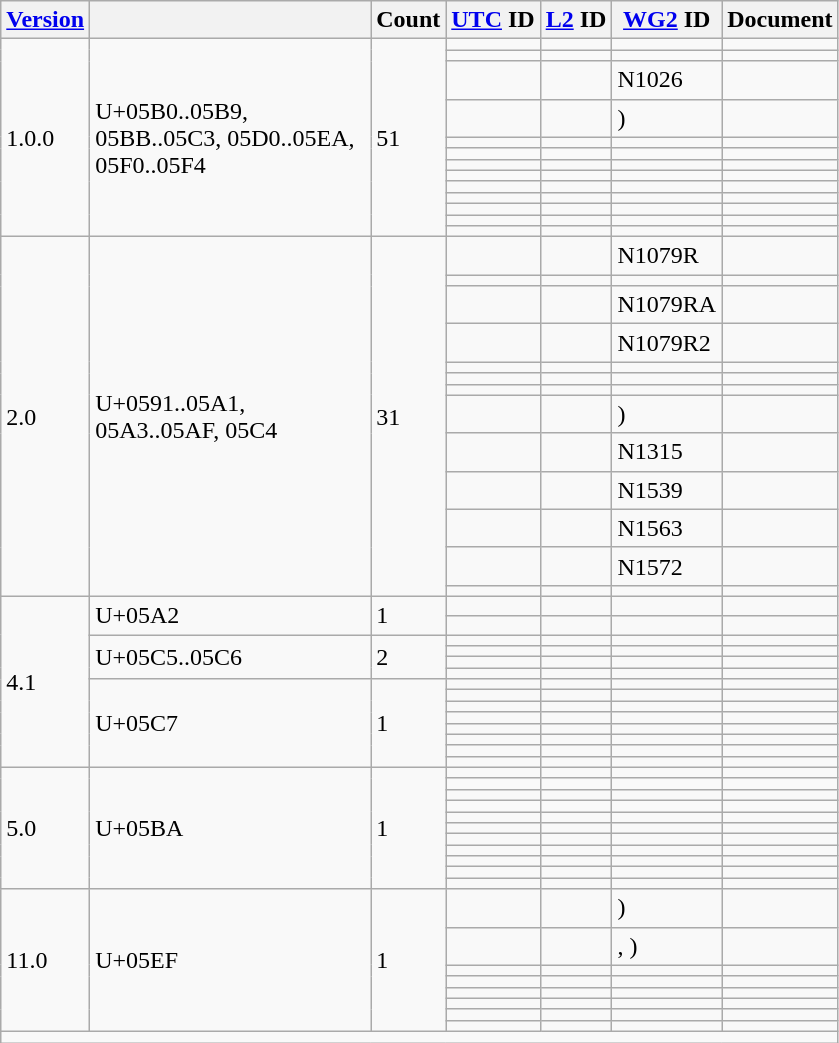<table class="wikitable collapsible sticky-header">
<tr>
<th><a href='#'>Version</a></th>
<th></th>
<th>Count</th>
<th><a href='#'>UTC</a> ID</th>
<th><a href='#'>L2</a> ID</th>
<th><a href='#'>WG2</a> ID</th>
<th>Document</th>
</tr>
<tr>
<td rowspan="13">1.0.0</td>
<td rowspan="13" width="180">U+05B0..05B9, 05BB..05C3, 05D0..05EA, 05F0..05F4</td>
<td rowspan="13">51</td>
<td></td>
<td></td>
<td></td>
<td></td>
</tr>
<tr>
<td></td>
<td></td>
<td></td>
<td></td>
</tr>
<tr>
<td></td>
<td></td>
<td>N1026</td>
<td></td>
</tr>
<tr>
<td></td>
<td></td>
<td> )</td>
<td></td>
</tr>
<tr>
<td></td>
<td></td>
<td></td>
<td></td>
</tr>
<tr>
<td></td>
<td></td>
<td></td>
<td></td>
</tr>
<tr>
<td></td>
<td></td>
<td></td>
<td></td>
</tr>
<tr>
<td></td>
<td></td>
<td></td>
<td></td>
</tr>
<tr>
<td></td>
<td></td>
<td></td>
<td></td>
</tr>
<tr>
<td></td>
<td></td>
<td></td>
<td></td>
</tr>
<tr>
<td></td>
<td></td>
<td></td>
<td></td>
</tr>
<tr>
<td></td>
<td></td>
<td></td>
<td></td>
</tr>
<tr>
<td></td>
<td></td>
<td></td>
<td></td>
</tr>
<tr>
<td rowspan="13">2.0</td>
<td rowspan="13">U+0591..05A1, 05A3..05AF, 05C4</td>
<td rowspan="13">31</td>
<td></td>
<td></td>
<td>N1079R</td>
<td></td>
</tr>
<tr>
<td></td>
<td></td>
<td></td>
<td></td>
</tr>
<tr>
<td></td>
<td></td>
<td>N1079RA</td>
<td></td>
</tr>
<tr>
<td></td>
<td></td>
<td>N1079R2</td>
<td></td>
</tr>
<tr>
<td></td>
<td></td>
<td></td>
<td></td>
</tr>
<tr>
<td></td>
<td></td>
<td></td>
<td></td>
</tr>
<tr>
<td></td>
<td></td>
<td></td>
<td></td>
</tr>
<tr>
<td></td>
<td></td>
<td> )</td>
<td></td>
</tr>
<tr>
<td></td>
<td></td>
<td>N1315</td>
<td></td>
</tr>
<tr>
<td></td>
<td></td>
<td>N1539</td>
<td></td>
</tr>
<tr>
<td></td>
<td></td>
<td>N1563</td>
<td></td>
</tr>
<tr>
<td></td>
<td></td>
<td>N1572</td>
<td></td>
</tr>
<tr>
<td></td>
<td></td>
<td></td>
<td></td>
</tr>
<tr>
<td rowspan="14">4.1</td>
<td rowspan="2">U+05A2</td>
<td rowspan="2">1</td>
<td></td>
<td></td>
<td></td>
<td></td>
</tr>
<tr>
<td></td>
<td></td>
<td></td>
<td></td>
</tr>
<tr>
<td rowspan="4">U+05C5..05C6</td>
<td rowspan="4">2</td>
<td></td>
<td></td>
<td></td>
<td></td>
</tr>
<tr>
<td></td>
<td></td>
<td></td>
<td></td>
</tr>
<tr>
<td></td>
<td></td>
<td></td>
<td></td>
</tr>
<tr>
<td></td>
<td></td>
<td></td>
<td></td>
</tr>
<tr>
<td rowspan="8">U+05C7</td>
<td rowspan="8">1</td>
<td></td>
<td></td>
<td></td>
<td></td>
</tr>
<tr>
<td></td>
<td></td>
<td></td>
<td></td>
</tr>
<tr>
<td></td>
<td></td>
<td></td>
<td></td>
</tr>
<tr>
<td></td>
<td></td>
<td></td>
<td></td>
</tr>
<tr>
<td></td>
<td></td>
<td></td>
<td></td>
</tr>
<tr>
<td></td>
<td></td>
<td></td>
<td></td>
</tr>
<tr>
<td></td>
<td></td>
<td></td>
<td></td>
</tr>
<tr>
<td></td>
<td></td>
<td></td>
<td></td>
</tr>
<tr>
<td rowspan="11">5.0</td>
<td rowspan="11">U+05BA</td>
<td rowspan="11">1</td>
<td></td>
<td></td>
<td></td>
<td></td>
</tr>
<tr>
<td></td>
<td></td>
<td></td>
<td></td>
</tr>
<tr>
<td></td>
<td></td>
<td></td>
<td></td>
</tr>
<tr>
<td></td>
<td></td>
<td></td>
<td></td>
</tr>
<tr>
<td></td>
<td></td>
<td></td>
<td></td>
</tr>
<tr>
<td></td>
<td></td>
<td></td>
<td></td>
</tr>
<tr>
<td></td>
<td></td>
<td></td>
<td></td>
</tr>
<tr>
<td></td>
<td></td>
<td></td>
<td></td>
</tr>
<tr>
<td></td>
<td></td>
<td></td>
<td></td>
</tr>
<tr>
<td></td>
<td></td>
<td></td>
<td></td>
</tr>
<tr>
<td></td>
<td></td>
<td></td>
<td></td>
</tr>
<tr>
<td rowspan="8">11.0</td>
<td rowspan="8">U+05EF</td>
<td rowspan="8">1</td>
<td></td>
<td></td>
<td> )</td>
<td></td>
</tr>
<tr>
<td></td>
<td></td>
<td> , )</td>
<td></td>
</tr>
<tr>
<td></td>
<td></td>
<td></td>
<td></td>
</tr>
<tr>
<td></td>
<td></td>
<td></td>
<td></td>
</tr>
<tr>
<td></td>
<td></td>
<td></td>
<td></td>
</tr>
<tr>
<td></td>
<td></td>
<td></td>
<td></td>
</tr>
<tr>
<td></td>
<td></td>
<td></td>
<td></td>
</tr>
<tr>
<td></td>
<td></td>
<td></td>
<td></td>
</tr>
<tr class="sortbottom">
<td colspan="7"></td>
</tr>
</table>
